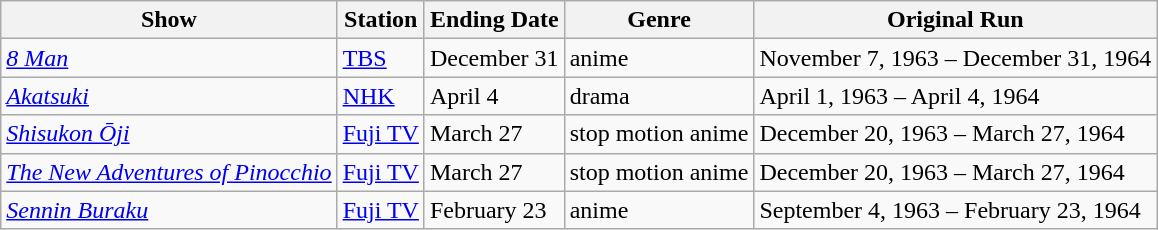<table class="wikitable sortable">
<tr>
<th>Show</th>
<th>Station</th>
<th>Ending Date</th>
<th>Genre</th>
<th>Original Run</th>
</tr>
<tr>
<td><em><a href='#'>8 Man</a></em></td>
<td><a href='#'>TBS</a></td>
<td>December 31</td>
<td>anime</td>
<td>November 7, 1963 – December 31, 1964</td>
</tr>
<tr>
<td><em><a href='#'>Akatsuki</a></em></td>
<td><a href='#'>NHK</a></td>
<td>April 4</td>
<td>drama</td>
<td>April 1, 1963 – April 4, 1964</td>
</tr>
<tr>
<td><em><a href='#'>Shisukon Ōji</a></em></td>
<td><a href='#'>Fuji TV</a></td>
<td>March 27</td>
<td>stop motion anime</td>
<td>December 20, 1963 – March 27, 1964</td>
</tr>
<tr>
<td><em><a href='#'>The New Adventures of Pinocchio</a></em></td>
<td><a href='#'>Fuji TV</a></td>
<td>March 27</td>
<td>stop motion anime</td>
<td>December 20, 1963 – March 27, 1964</td>
</tr>
<tr>
<td><em><a href='#'>Sennin Buraku</a></em></td>
<td><a href='#'>Fuji TV</a></td>
<td>February 23</td>
<td>anime</td>
<td>September 4, 1963 – February 23, 1964</td>
</tr>
</table>
